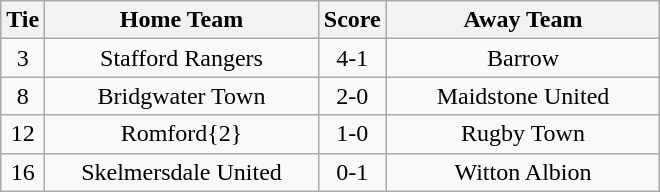<table class="wikitable" style="text-align:center;">
<tr>
<th width=20>Tie</th>
<th width=175>Home Team</th>
<th width=20>Score</th>
<th width=175>Away Team</th>
</tr>
<tr>
<td>3</td>
<td>Stafford Rangers</td>
<td>4-1</td>
<td>Barrow</td>
</tr>
<tr>
<td>8</td>
<td>Bridgwater Town</td>
<td>2-0</td>
<td>Maidstone United</td>
</tr>
<tr>
<td>12</td>
<td>Romford{2}</td>
<td>1-0</td>
<td>Rugby Town</td>
</tr>
<tr>
<td>16</td>
<td>Skelmersdale United</td>
<td>0-1</td>
<td>Witton Albion</td>
</tr>
</table>
